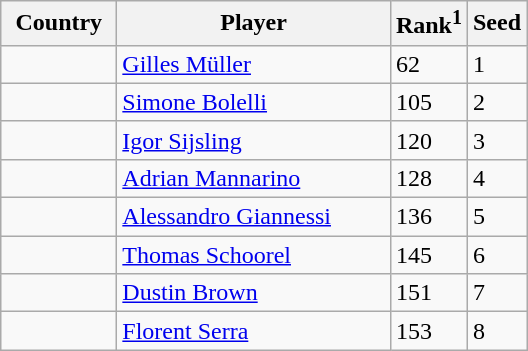<table class="sortable wikitable">
<tr>
<th width="70">Country</th>
<th width="175">Player</th>
<th>Rank<sup>1</sup></th>
<th>Seed</th>
</tr>
<tr>
<td></td>
<td><a href='#'>Gilles Müller</a></td>
<td>62</td>
<td>1</td>
</tr>
<tr>
<td></td>
<td><a href='#'>Simone Bolelli</a></td>
<td>105</td>
<td>2</td>
</tr>
<tr>
<td></td>
<td><a href='#'>Igor Sijsling</a></td>
<td>120</td>
<td>3</td>
</tr>
<tr>
<td></td>
<td><a href='#'>Adrian Mannarino</a></td>
<td>128</td>
<td>4</td>
</tr>
<tr>
<td></td>
<td><a href='#'>Alessandro Giannessi</a></td>
<td>136</td>
<td>5</td>
</tr>
<tr>
<td></td>
<td><a href='#'>Thomas Schoorel</a></td>
<td>145</td>
<td>6</td>
</tr>
<tr>
<td></td>
<td><a href='#'>Dustin Brown</a></td>
<td>151</td>
<td>7</td>
</tr>
<tr>
<td></td>
<td><a href='#'>Florent Serra</a></td>
<td>153</td>
<td>8</td>
</tr>
</table>
